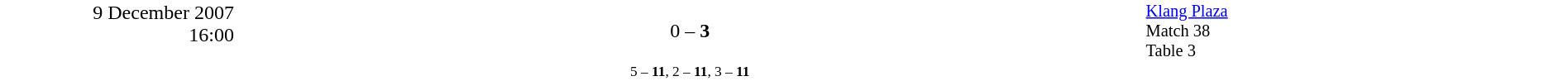<table style="width:100%; background:#ffffff;" cellspacing="0">
<tr>
<td rowspan="2" width="15%" style="text-align:right; vertical-align:top;">9 December 2007<br>16:00<br></td>
<td width="25%" style="text-align:right"></td>
<td width="8%" style="text-align:center">0 – <strong>3</strong></td>
<td width="25%"><strong></strong></td>
<td width="27%" style="font-size:85%; vertical-align:top;"><a href='#'>Klang Plaza</a><br>Match 38<br>Table 3</td>
</tr>
<tr width="58%" style="font-size:85%;vertical-align:top;"|>
<td colspan="3" style="font-size:85%; text-align:center; vertical-align:top;">5 – <strong>11</strong>, 2 – <strong>11</strong>, 3 – <strong>11</strong></td>
</tr>
</table>
